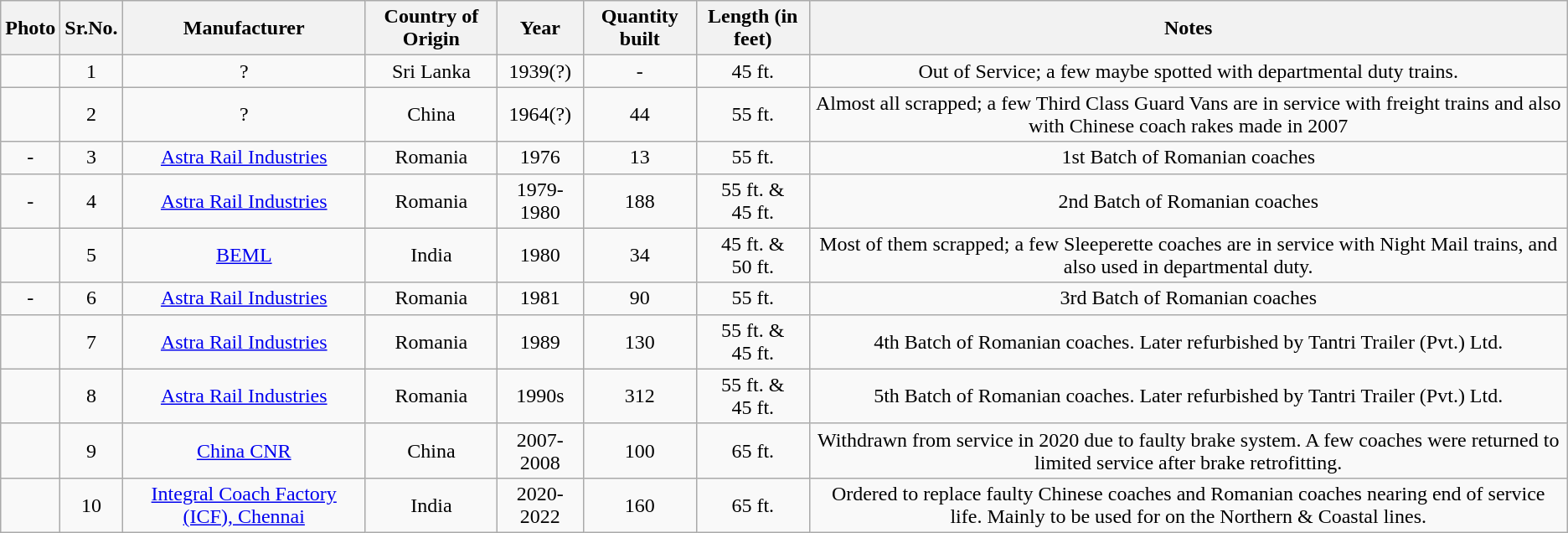<table class="wikitable" style=text-align:center>
<tr>
<th>Photo</th>
<th>Sr.No.</th>
<th>Manufacturer</th>
<th>Country of Origin</th>
<th>Year</th>
<th>Quantity built</th>
<th>Length (in feet)</th>
<th>Notes</th>
</tr>
<tr>
<td></td>
<td>1</td>
<td>?</td>
<td>Sri Lanka</td>
<td>1939(?)</td>
<td>-</td>
<td>45 ft.</td>
<td>Out of Service; a few maybe spotted with departmental duty trains.</td>
</tr>
<tr>
<td></td>
<td>2</td>
<td>?</td>
<td>China</td>
<td>1964(?)</td>
<td>44</td>
<td>55 ft.</td>
<td>Almost all scrapped; a few Third Class Guard Vans are in service with freight trains and also with Chinese coach rakes made in 2007</td>
</tr>
<tr>
<td>-</td>
<td>3</td>
<td><a href='#'>Astra Rail Industries</a></td>
<td>Romania</td>
<td>1976</td>
<td>13</td>
<td>55 ft.</td>
<td>1st Batch of Romanian coaches</td>
</tr>
<tr>
<td>-</td>
<td>4</td>
<td><a href='#'>Astra Rail Industries</a></td>
<td>Romania</td>
<td>1979-1980</td>
<td>188</td>
<td>55 ft. & 45 ft.</td>
<td>2nd Batch of Romanian coaches</td>
</tr>
<tr>
<td></td>
<td>5</td>
<td><a href='#'>BEML</a></td>
<td>India</td>
<td>1980</td>
<td>34</td>
<td>45 ft. & 50 ft.</td>
<td>Most of them scrapped; a few Sleeperette coaches are in service with Night Mail trains, and also used in departmental duty.</td>
</tr>
<tr>
<td>-</td>
<td>6</td>
<td><a href='#'>Astra Rail Industries</a></td>
<td>Romania</td>
<td>1981</td>
<td>90</td>
<td>55 ft.</td>
<td>3rd Batch of Romanian coaches</td>
</tr>
<tr>
<td></td>
<td>7</td>
<td><a href='#'>Astra Rail Industries</a></td>
<td>Romania</td>
<td>1989</td>
<td>130</td>
<td>55 ft. & 45 ft.</td>
<td>4th Batch of Romanian coaches. Later refurbished by Tantri Trailer (Pvt.) Ltd.</td>
</tr>
<tr>
<td></td>
<td>8</td>
<td><a href='#'>Astra Rail Industries</a></td>
<td>Romania</td>
<td>1990s</td>
<td>312</td>
<td>55 ft. & 45 ft.</td>
<td>5th Batch of Romanian coaches. Later refurbished by Tantri Trailer (Pvt.) Ltd.</td>
</tr>
<tr>
<td></td>
<td>9</td>
<td><a href='#'>China CNR</a></td>
<td>China</td>
<td>2007-2008</td>
<td>100</td>
<td>65 ft.</td>
<td>Withdrawn from service in 2020 due to faulty brake system. A few coaches were returned to limited service after brake retrofitting.</td>
</tr>
<tr>
<td></td>
<td>10</td>
<td><a href='#'>Integral Coach Factory (ICF), Chennai</a></td>
<td>India</td>
<td>2020-2022</td>
<td>160</td>
<td>65 ft.</td>
<td>Ordered to replace faulty Chinese coaches and Romanian coaches nearing end of service life. Mainly to be used for on the Northern & Coastal lines.</td>
</tr>
</table>
